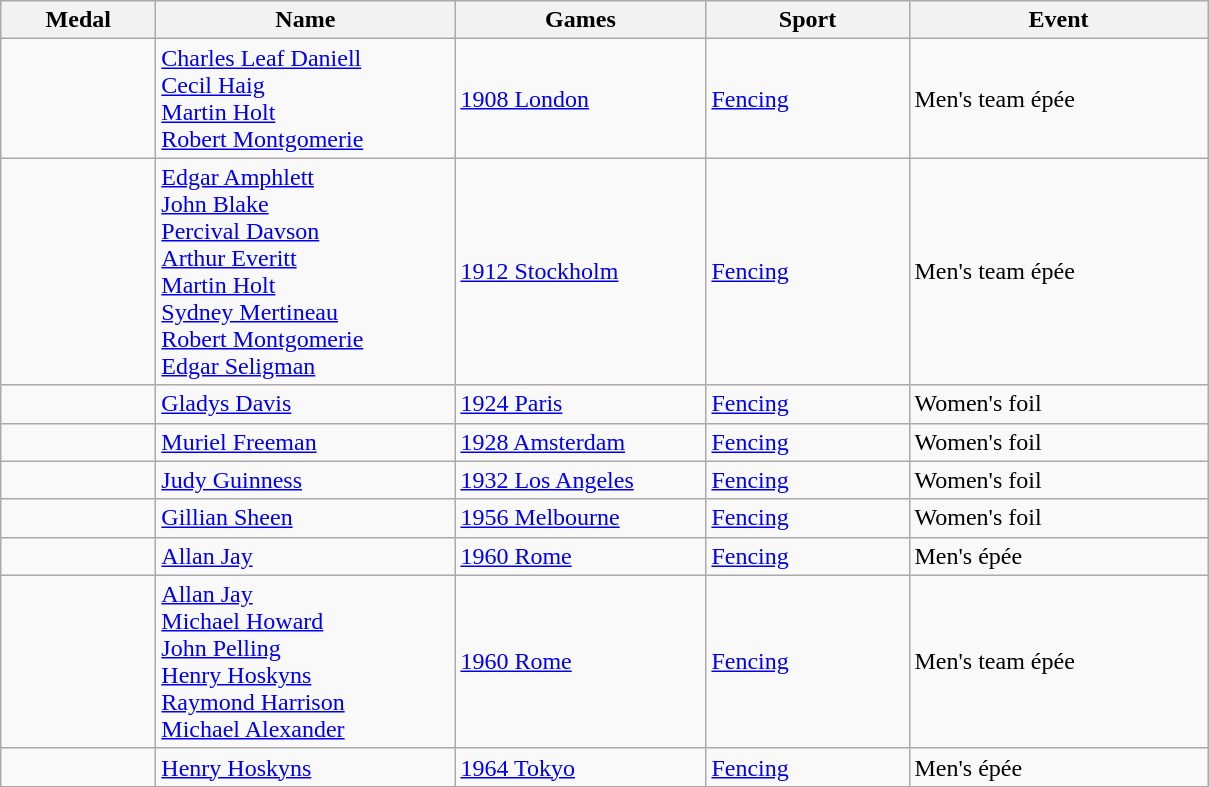<table class="wikitable sortable collapsible collapsed">
<tr>
<th style="width:6em">Medal</th>
<th style="width:12em">Name</th>
<th style="width:10em">Games</th>
<th style="width:8em">Sport</th>
<th style="width:12em">Event</th>
</tr>
<tr>
<td></td>
<td><a href='#'>Charles Leaf Daniell</a> <br> <a href='#'>Cecil Haig</a> <br> <a href='#'>Martin Holt</a> <br> <a href='#'>Robert Montgomerie</a></td>
<td> <a href='#'>1908 London</a></td>
<td> <a href='#'>Fencing</a></td>
<td>Men's team épée</td>
</tr>
<tr>
<td></td>
<td><a href='#'>Edgar Amphlett</a> <br> <a href='#'>John Blake</a> <br> <a href='#'>Percival Davson</a> <br> <a href='#'>Arthur Everitt</a> <br> <a href='#'>Martin Holt</a> <br> <a href='#'>Sydney Mertineau</a> <br> <a href='#'>Robert Montgomerie</a> <br> <a href='#'>Edgar Seligman</a></td>
<td> <a href='#'>1912 Stockholm</a></td>
<td> <a href='#'>Fencing</a></td>
<td>Men's team épée</td>
</tr>
<tr>
<td></td>
<td><a href='#'>Gladys Davis</a></td>
<td> <a href='#'>1924 Paris</a></td>
<td> <a href='#'>Fencing</a></td>
<td>Women's foil</td>
</tr>
<tr>
<td></td>
<td><a href='#'>Muriel Freeman</a></td>
<td> <a href='#'>1928 Amsterdam</a></td>
<td> <a href='#'>Fencing</a></td>
<td>Women's foil</td>
</tr>
<tr>
<td></td>
<td><a href='#'>Judy Guinness</a></td>
<td> <a href='#'>1932 Los Angeles</a></td>
<td> <a href='#'>Fencing</a></td>
<td>Women's foil</td>
</tr>
<tr>
<td></td>
<td><a href='#'>Gillian Sheen</a></td>
<td> <a href='#'>1956 Melbourne</a></td>
<td> <a href='#'>Fencing</a></td>
<td>Women's foil</td>
</tr>
<tr>
<td></td>
<td><a href='#'>Allan Jay</a></td>
<td> <a href='#'>1960 Rome</a></td>
<td> <a href='#'>Fencing</a></td>
<td>Men's épée</td>
</tr>
<tr>
<td></td>
<td><a href='#'>Allan Jay</a><br><a href='#'>Michael Howard</a><br><a href='#'>John Pelling</a><br><a href='#'>Henry Hoskyns</a><br><a href='#'>Raymond Harrison</a><br><a href='#'>Michael Alexander</a></td>
<td> <a href='#'>1960 Rome</a></td>
<td> <a href='#'>Fencing</a></td>
<td>Men's team épée</td>
</tr>
<tr>
<td></td>
<td><a href='#'>Henry Hoskyns</a></td>
<td> <a href='#'>1964 Tokyo</a></td>
<td> <a href='#'>Fencing</a></td>
<td>Men's épée</td>
</tr>
</table>
